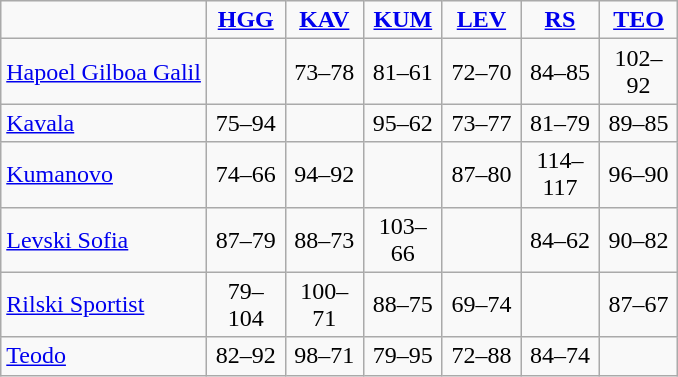<table style="text-align: center" class="wikitable">
<tr>
<td></td>
<td width=45><strong><a href='#'>HGG</a></strong></td>
<td width=45><strong><a href='#'>KAV</a></strong></td>
<td width=45><strong><a href='#'>KUM</a></strong></td>
<td width=45><strong><a href='#'>LEV</a></strong></td>
<td width=45><strong><a href='#'>RS</a></strong></td>
<td width=45><strong><a href='#'>TEO</a></strong></td>
</tr>
<tr>
<td align=left> <a href='#'>Hapoel Gilboa Galil</a></td>
<td></td>
<td>73–78</td>
<td>81–61</td>
<td>72–70</td>
<td>84–85</td>
<td>102–92</td>
</tr>
<tr>
<td align=left> <a href='#'>Kavala</a></td>
<td>75–94</td>
<td></td>
<td>95–62</td>
<td>73–77</td>
<td>81–79</td>
<td>89–85</td>
</tr>
<tr>
<td align=left> <a href='#'>Kumanovo</a></td>
<td>74–66</td>
<td>94–92</td>
<td></td>
<td>87–80</td>
<td>114–117</td>
<td>96–90</td>
</tr>
<tr>
<td align=left> <a href='#'>Levski Sofia</a></td>
<td>87–79</td>
<td>88–73</td>
<td>103–66</td>
<td></td>
<td>84–62</td>
<td>90–82</td>
</tr>
<tr>
<td align=left> <a href='#'>Rilski Sportist</a></td>
<td>79–104</td>
<td>100–71</td>
<td>88–75</td>
<td>69–74</td>
<td></td>
<td>87–67</td>
</tr>
<tr>
<td align=left> <a href='#'>Teodo</a></td>
<td>82–92</td>
<td>98–71</td>
<td>79–95</td>
<td>72–88</td>
<td>84–74</td>
<td></td>
</tr>
</table>
